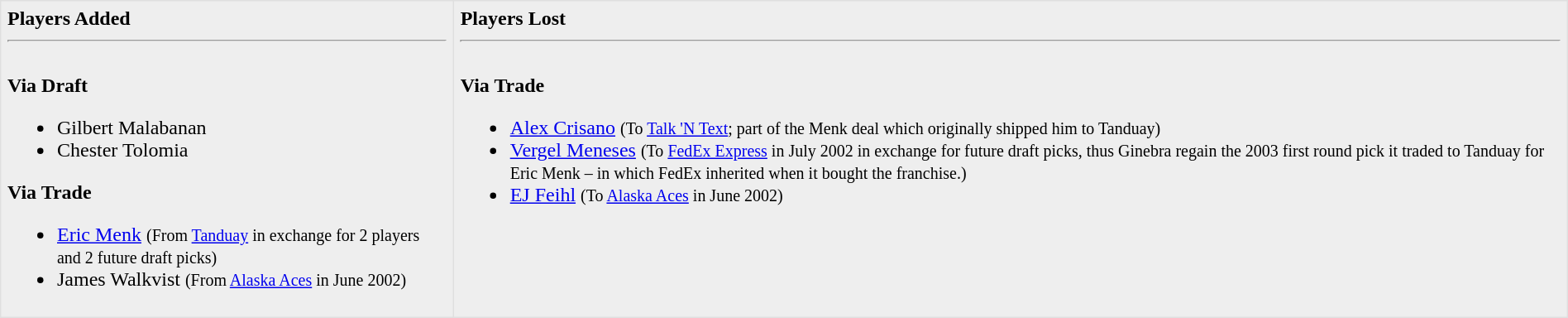<table border=1 style="border-collapse:collapse; background-color:#eeeeee" bordercolor="#DFDFDF" cellpadding="5">
<tr>
<td valign="top"><strong>Players Added</strong> <hr><br><strong>Via Draft</strong><ul><li>Gilbert Malabanan</li><li>Chester Tolomia</li></ul><strong>Via Trade</strong><ul><li><a href='#'>Eric Menk</a> <small>(From <a href='#'>Tanduay</a> in exchange for 2 players and 2 future draft picks)</small></li><li>James Walkvist <small>(From <a href='#'>Alaska Aces</a> in June 2002)</small></li></ul></td>
<td valign="top"><strong>Players Lost</strong> <hr><br><strong>Via Trade</strong><ul><li><a href='#'>Alex Crisano</a> <small>(To <a href='#'>Talk 'N Text</a>; part of the Menk deal which originally shipped him to Tanduay)</small></li><li><a href='#'>Vergel Meneses</a> <small>(To <a href='#'>FedEx Express</a> in July 2002 in exchange for future draft picks, thus Ginebra regain the 2003 first round pick it traded to Tanduay for Eric Menk – in which FedEx inherited when it bought the franchise.)</small></li><li><a href='#'>EJ Feihl</a> <small>(To <a href='#'>Alaska Aces</a> in June 2002)</small></li></ul></td>
</tr>
</table>
